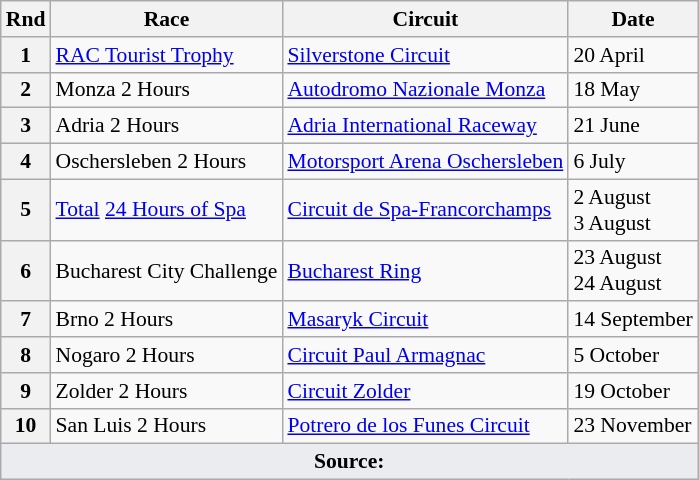<table class="wikitable" style="font-size: 90%;">
<tr>
<th>Rnd</th>
<th>Race</th>
<th>Circuit</th>
<th>Date</th>
</tr>
<tr>
<th>1</th>
<td> <a href='#'>RAC Tourist Trophy</a></td>
<td><a href='#'>Silverstone Circuit</a></td>
<td>20 April</td>
</tr>
<tr>
<th>2</th>
<td> Monza 2 Hours</td>
<td><a href='#'>Autodromo Nazionale Monza</a></td>
<td>18 May</td>
</tr>
<tr>
<th>3</th>
<td> Adria 2 Hours</td>
<td><a href='#'>Adria International Raceway</a></td>
<td>21 June</td>
</tr>
<tr>
<th>4</th>
<td> Oschersleben 2 Hours</td>
<td><a href='#'>Motorsport Arena Oschersleben</a></td>
<td>6 July</td>
</tr>
<tr>
<th>5</th>
<td> <a href='#'>Total</a> <a href='#'>24 Hours of Spa</a></td>
<td><a href='#'>Circuit de Spa-Francorchamps</a></td>
<td>2 August<br>3 August</td>
</tr>
<tr>
<th>6</th>
<td> Bucharest City Challenge</td>
<td><a href='#'>Bucharest Ring</a></td>
<td>23 August<br>24 August</td>
</tr>
<tr>
<th>7</th>
<td> Brno 2 Hours</td>
<td><a href='#'>Masaryk Circuit</a></td>
<td>14 September</td>
</tr>
<tr>
<th>8</th>
<td> Nogaro 2 Hours</td>
<td><a href='#'>Circuit Paul Armagnac</a></td>
<td>5 October</td>
</tr>
<tr>
<th>9</th>
<td> Zolder 2 Hours</td>
<td><a href='#'>Circuit Zolder</a></td>
<td>19 October</td>
</tr>
<tr>
<th>10</th>
<td> San Luis 2 Hours</td>
<td><a href='#'>Potrero de los Funes Circuit</a></td>
<td>23 November</td>
</tr>
<tr class="sortbottom">
<td colspan="4" style="background-color:#EAECF0;text-align:center"><strong>Source:</strong></td>
</tr>
</table>
